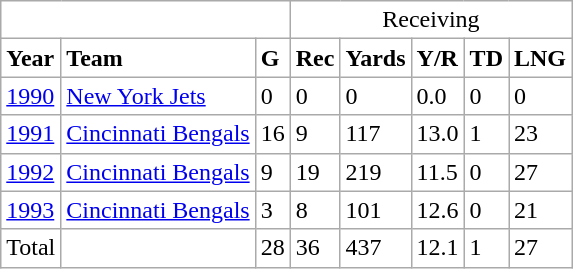<table class="wikitable" border=0 style="background: #FFFFFF;">
<tr>
<td colspan=3></td>
<td colspan=5 align="center">Receiving</td>
</tr>
<tr>
<td><strong>Year</strong></td>
<td><strong>Team</strong></td>
<td><strong>G</strong></td>
<td><strong>Rec</strong></td>
<td><strong>Yards</strong></td>
<td><strong>Y/R</strong></td>
<td><strong>TD</strong></td>
<td><strong>LNG</strong></td>
</tr>
<tr>
<td><a href='#'>1990</a></td>
<td><a href='#'>New York Jets</a></td>
<td>0</td>
<td>0</td>
<td>0</td>
<td>0.0</td>
<td>0</td>
<td>0</td>
</tr>
<tr>
<td><a href='#'>1991</a></td>
<td><a href='#'>Cincinnati Bengals</a></td>
<td>16</td>
<td>9</td>
<td>117</td>
<td>13.0</td>
<td>1</td>
<td>23</td>
</tr>
<tr>
<td><a href='#'>1992</a></td>
<td><a href='#'>Cincinnati Bengals</a></td>
<td>9</td>
<td>19</td>
<td>219</td>
<td>11.5</td>
<td>0</td>
<td>27</td>
</tr>
<tr>
<td><a href='#'>1993</a></td>
<td><a href='#'>Cincinnati Bengals</a></td>
<td>3</td>
<td>8</td>
<td>101</td>
<td>12.6</td>
<td>0</td>
<td>21</td>
</tr>
<tr>
<td>Total</td>
<td></td>
<td>28</td>
<td>36</td>
<td>437</td>
<td>12.1</td>
<td>1</td>
<td>27</td>
</tr>
</table>
